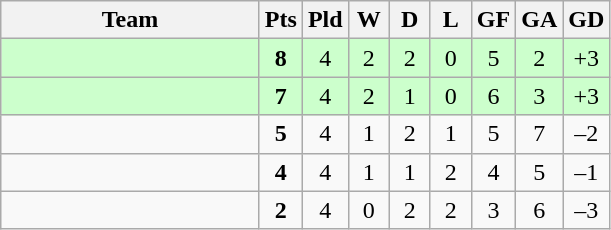<table class=wikitable style="text-align:center">
<tr>
<th width=165>Team</th>
<th width=20>Pts</th>
<th width=20>Pld</th>
<th width=20>W</th>
<th width=20>D</th>
<th width=20>L</th>
<th width=20>GF</th>
<th width=20>GA</th>
<th width=20>GD</th>
</tr>
<tr align=center style="background:#ccffcc;">
<td style="text-align:left;"></td>
<td><strong>8</strong></td>
<td>4</td>
<td>2</td>
<td>2</td>
<td>0</td>
<td>5</td>
<td>2</td>
<td>+3</td>
</tr>
<tr align=center style="background:#ccffcc;">
<td style="text-align:left;"></td>
<td><strong>7</strong></td>
<td>4</td>
<td>2</td>
<td>1</td>
<td>0</td>
<td>6</td>
<td>3</td>
<td>+3</td>
</tr>
<tr align=center>
<td style="text-align:left;"></td>
<td><strong>5</strong></td>
<td>4</td>
<td>1</td>
<td>2</td>
<td>1</td>
<td>5</td>
<td>7</td>
<td>–2</td>
</tr>
<tr align=center>
<td style="text-align:left;"></td>
<td><strong>4</strong></td>
<td>4</td>
<td>1</td>
<td>1</td>
<td>2</td>
<td>4</td>
<td>5</td>
<td>–1</td>
</tr>
<tr align=center>
<td style="text-align:left;"></td>
<td><strong>2</strong></td>
<td>4</td>
<td>0</td>
<td>2</td>
<td>2</td>
<td>3</td>
<td>6</td>
<td>–3</td>
</tr>
</table>
